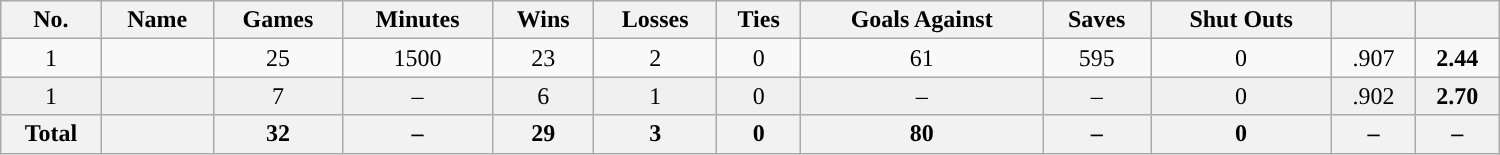<table class="wikitable sortable" width ="1000">
<tr align="center">
<th><strong>No.</strong></th>
<th><strong>Name</strong></th>
<th><strong>Games</strong></th>
<th><strong>Minutes</strong></th>
<th><strong>Wins</strong></th>
<th><strong>Losses</strong></th>
<th><strong>Ties</strong></th>
<th><strong>Goals Against</strong></th>
<th><strong>Saves</strong></th>
<th><strong>Shut Outs</strong></th>
<th><strong><a href='#'></a></strong></th>
<th><strong><a href='#'></a></strong></th>
</tr>
<tr align="center">
<td>1</td>
<td></td>
<td>25</td>
<td>1500</td>
<td>23</td>
<td>2</td>
<td>0</td>
<td>61</td>
<td>595</td>
<td>0</td>
<td>.907</td>
<td><strong>2.44</strong></td>
</tr>
<tr align="center" bgcolor="#f0f0f0">
<td>1</td>
<td></td>
<td>7</td>
<td>–</td>
<td>6</td>
<td>1</td>
<td>0</td>
<td>–</td>
<td>–</td>
<td>0</td>
<td>.902</td>
<td><strong>2.70</strong></td>
</tr>
<tr>
<th>Total</th>
<th></th>
<th>32</th>
<th>–</th>
<th>29</th>
<th>3</th>
<th>0</th>
<th>80</th>
<th>–</th>
<th>0</th>
<th>–</th>
<th>–</th>
</tr>
</table>
